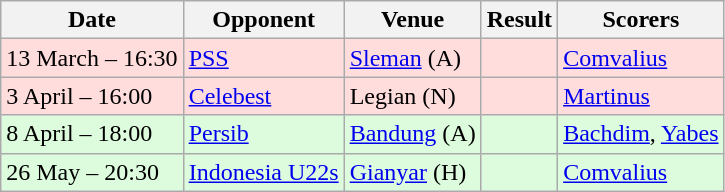<table class="wikitable">
<tr>
<th>Date</th>
<th>Opponent</th>
<th>Venue</th>
<th>Result</th>
<th>Scorers</th>
</tr>
<tr bgcolor = "#FFDDDD">
<td>13 March – 16:30</td>
<td><a href='#'>PSS</a></td>
<td><a href='#'>Sleman</a> (A)</td>
<td></td>
<td><a href='#'>Comvalius</a></td>
</tr>
<tr bgcolor = "#FFDDDD">
<td>3 April – 16:00</td>
<td><a href='#'>Celebest</a></td>
<td>Legian (N)</td>
<td></td>
<td><a href='#'>Martinus</a></td>
</tr>
<tr bgcolor = "#DDFCDD">
<td>8 April – 18:00</td>
<td><a href='#'>Persib</a></td>
<td><a href='#'>Bandung</a> (A)</td>
<td></td>
<td><a href='#'>Bachdim</a>, <a href='#'>Yabes</a></td>
</tr>
<tr bgcolor = "#DDFCDD">
<td>26 May – 20:30</td>
<td><a href='#'>Indonesia U22s</a></td>
<td><a href='#'>Gianyar</a> (H)</td>
<td></td>
<td><a href='#'>Comvalius</a></td>
</tr>
</table>
